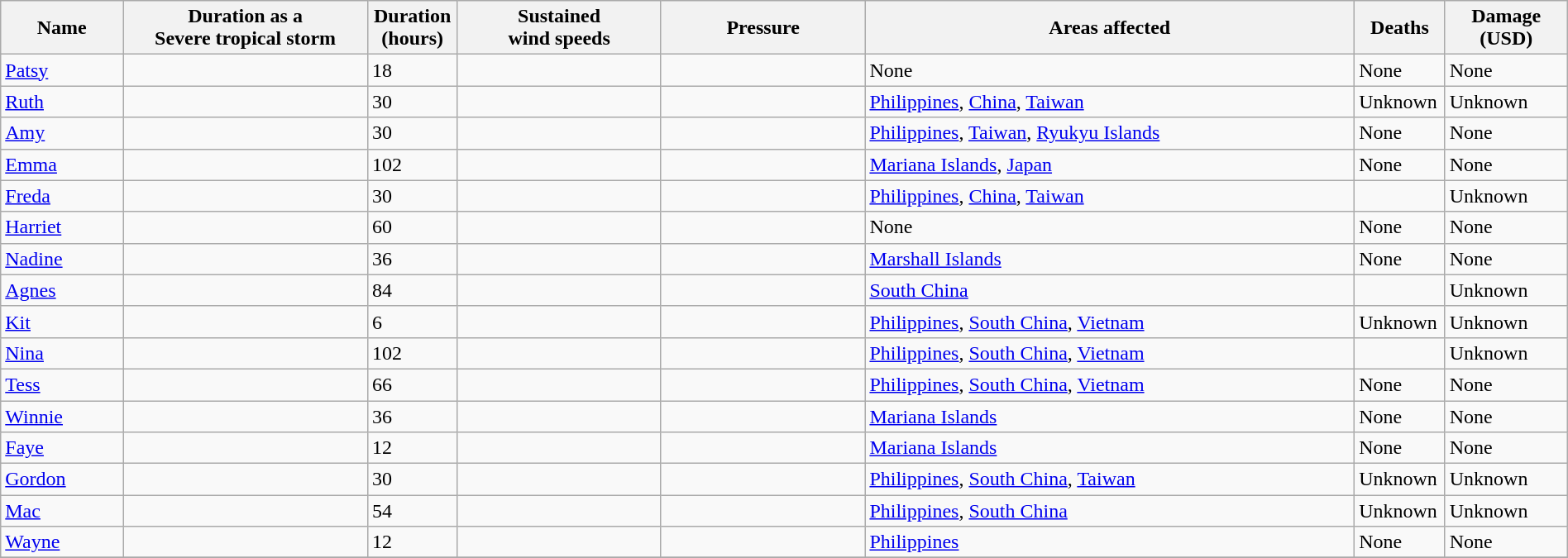<table class="wikitable sortable" width="100%">
<tr>
<th scope="col" width="7.5%">Name</th>
<th scope="col" width="15%">Duration as a<br>Severe tropical storm</th>
<th scope="col" width="5%">Duration<br>(hours)</th>
<th scope="col" width="12.5%">Sustained<br>wind speeds</th>
<th scope="col" width="12.5%">Pressure</th>
<th scope="col" width="30%" class="unsortable">Areas affected</th>
<th scope="col" width="5%">Deaths</th>
<th scope="col" width="7.5%">Damage<br>(USD)</th>
</tr>
<tr>
<td><a href='#'>Patsy</a></td>
<td></td>
<td>18</td>
<td></td>
<td></td>
<td>None</td>
<td>None</td>
<td>None</td>
</tr>
<tr>
<td><a href='#'>Ruth</a></td>
<td></td>
<td>30</td>
<td></td>
<td></td>
<td><a href='#'>Philippines</a>, <a href='#'>China</a>, <a href='#'>Taiwan</a></td>
<td>Unknown</td>
<td>Unknown</td>
</tr>
<tr>
<td><a href='#'>Amy</a></td>
<td></td>
<td>30</td>
<td></td>
<td></td>
<td><a href='#'>Philippines</a>, <a href='#'>Taiwan</a>, <a href='#'>Ryukyu Islands</a></td>
<td>None</td>
<td>None</td>
</tr>
<tr>
<td><a href='#'>Emma</a></td>
<td></td>
<td>102</td>
<td></td>
<td></td>
<td><a href='#'>Mariana Islands</a>, <a href='#'>Japan</a></td>
<td>None</td>
<td>None</td>
</tr>
<tr>
<td><a href='#'>Freda</a></td>
<td></td>
<td>30</td>
<td></td>
<td></td>
<td><a href='#'>Philippines</a>, <a href='#'>China</a>, <a href='#'>Taiwan</a></td>
<td></td>
<td>Unknown</td>
</tr>
<tr>
<td><a href='#'>Harriet</a></td>
<td></td>
<td>60</td>
<td></td>
<td></td>
<td>None</td>
<td>None</td>
<td>None</td>
</tr>
<tr>
<td><a href='#'>Nadine</a></td>
<td></td>
<td>36</td>
<td></td>
<td></td>
<td><a href='#'>Marshall Islands</a></td>
<td>None</td>
<td>None</td>
</tr>
<tr>
<td><a href='#'>Agnes</a></td>
<td></td>
<td>84</td>
<td></td>
<td></td>
<td><a href='#'>South China</a></td>
<td></td>
<td>Unknown</td>
</tr>
<tr>
<td><a href='#'>Kit</a></td>
<td></td>
<td>6</td>
<td></td>
<td></td>
<td><a href='#'>Philippines</a>, <a href='#'>South China</a>, <a href='#'>Vietnam</a></td>
<td>Unknown</td>
<td>Unknown</td>
</tr>
<tr>
<td><a href='#'>Nina</a></td>
<td></td>
<td>102</td>
<td></td>
<td></td>
<td><a href='#'>Philippines</a>, <a href='#'>South China</a>, <a href='#'>Vietnam</a></td>
<td></td>
<td>Unknown</td>
</tr>
<tr>
<td><a href='#'>Tess</a></td>
<td></td>
<td>66</td>
<td></td>
<td></td>
<td><a href='#'>Philippines</a>, <a href='#'>South China</a>, <a href='#'>Vietnam</a></td>
<td>None</td>
<td>None</td>
</tr>
<tr>
<td><a href='#'>Winnie</a></td>
<td></td>
<td>36</td>
<td></td>
<td></td>
<td><a href='#'>Mariana Islands</a></td>
<td>None</td>
<td>None</td>
</tr>
<tr>
<td><a href='#'>Faye</a></td>
<td></td>
<td>12</td>
<td></td>
<td></td>
<td><a href='#'>Mariana Islands</a></td>
<td>None</td>
<td>None</td>
</tr>
<tr>
<td><a href='#'>Gordon</a></td>
<td></td>
<td>30</td>
<td></td>
<td></td>
<td><a href='#'>Philippines</a>, <a href='#'>South China</a>, <a href='#'>Taiwan</a></td>
<td>Unknown</td>
<td>Unknown</td>
</tr>
<tr>
<td><a href='#'>Mac</a></td>
<td></td>
<td>54</td>
<td></td>
<td></td>
<td><a href='#'>Philippines</a>, <a href='#'>South China</a></td>
<td>Unknown</td>
<td>Unknown</td>
</tr>
<tr>
<td><a href='#'>Wayne</a></td>
<td></td>
<td>12</td>
<td></td>
<td></td>
<td><a href='#'>Philippines</a></td>
<td>None</td>
<td>None</td>
</tr>
<tr>
</tr>
</table>
